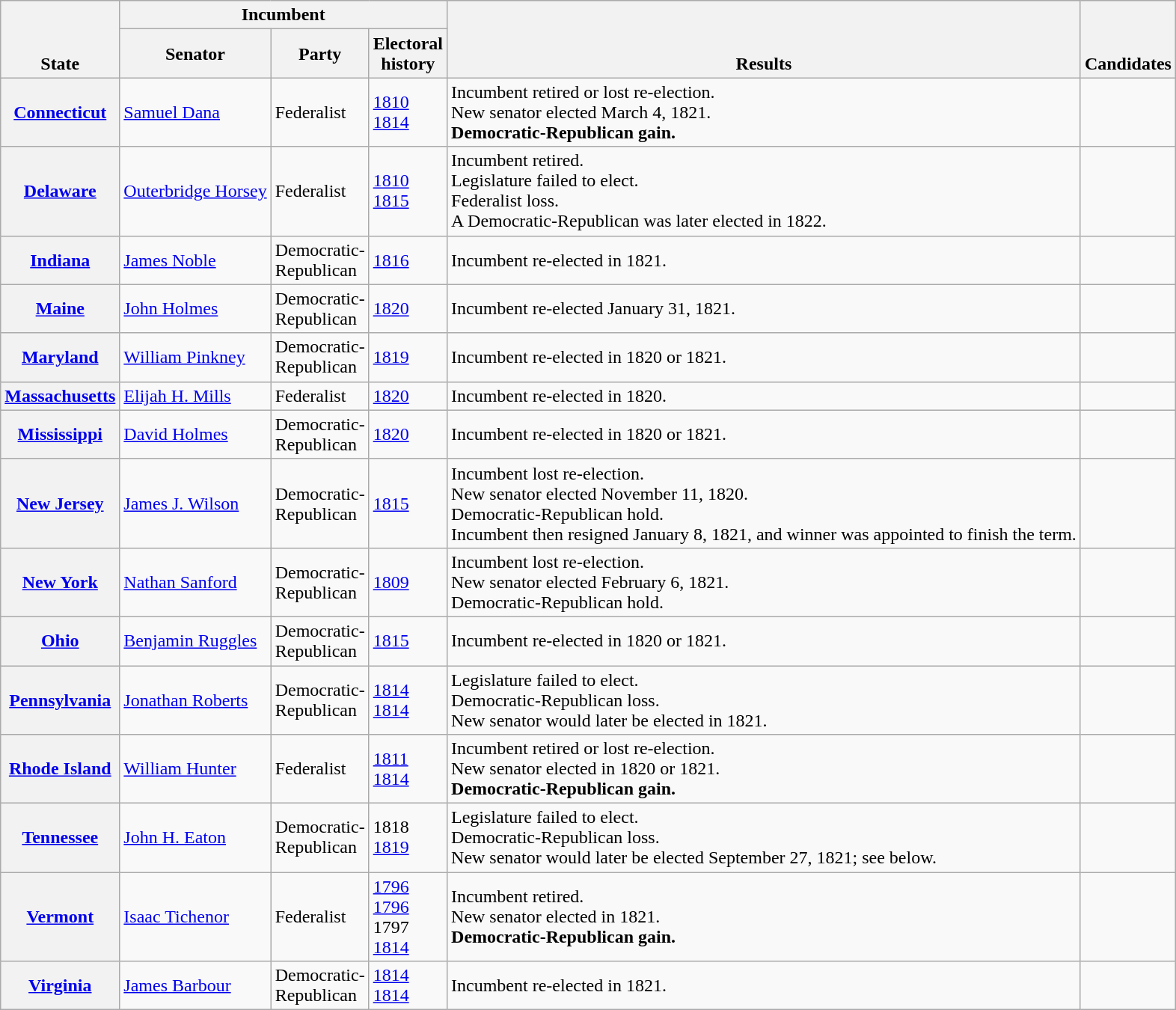<table class=wikitable>
<tr valign=bottom>
<th rowspan=2>State</th>
<th colspan=3>Incumbent</th>
<th rowspan=2>Results</th>
<th rowspan=2>Candidates</th>
</tr>
<tr>
<th>Senator</th>
<th>Party</th>
<th>Electoral<br>history</th>
</tr>
<tr>
<th><a href='#'>Connecticut</a></th>
<td><a href='#'>Samuel Dana</a></td>
<td>Federalist</td>
<td><a href='#'>1810 </a><br><a href='#'>1814</a></td>
<td>Incumbent retired or lost re-election.<br>New senator elected March 4, 1821.<br><strong>Democratic-Republican gain.</strong></td>
<td nowrap></td>
</tr>
<tr>
<th><a href='#'>Delaware</a></th>
<td><a href='#'>Outerbridge Horsey</a></td>
<td>Federalist</td>
<td><a href='#'>1810 </a><br><a href='#'>1815</a></td>
<td>Incumbent retired.<br>Legislature failed to elect.<br>Federalist loss.<br>A Democratic-Republican was later elected in 1822.</td>
<td nowrap></td>
</tr>
<tr>
<th><a href='#'>Indiana</a></th>
<td><a href='#'>James Noble</a></td>
<td>Democratic-<br>Republican</td>
<td><a href='#'>1816</a></td>
<td>Incumbent re-elected in 1821.</td>
<td nowrap></td>
</tr>
<tr>
<th><a href='#'>Maine</a></th>
<td><a href='#'>John Holmes</a></td>
<td>Democratic-<br>Republican</td>
<td><a href='#'>1820</a></td>
<td>Incumbent re-elected January 31, 1821.</td>
<td nowrap></td>
</tr>
<tr>
<th><a href='#'>Maryland</a></th>
<td><a href='#'>William Pinkney</a></td>
<td>Democratic-<br>Republican</td>
<td><a href='#'>1819 </a></td>
<td>Incumbent re-elected in 1820 or 1821.</td>
<td nowrap></td>
</tr>
<tr>
<th><a href='#'>Massachusetts</a></th>
<td><a href='#'>Elijah H. Mills</a></td>
<td>Federalist</td>
<td><a href='#'>1820 </a></td>
<td>Incumbent re-elected in 1820.</td>
<td nowrap></td>
</tr>
<tr>
<th><a href='#'>Mississippi</a></th>
<td><a href='#'>David Holmes</a></td>
<td>Democratic-<br>Republican</td>
<td><a href='#'>1820 </a></td>
<td>Incumbent re-elected in 1820 or 1821.</td>
<td nowrap></td>
</tr>
<tr>
<th><a href='#'>New Jersey</a></th>
<td><a href='#'>James J. Wilson</a></td>
<td>Democratic-<br>Republican</td>
<td><a href='#'>1815</a></td>
<td>Incumbent lost re-election.<br>New senator elected November 11, 1820.<br>Democratic-Republican hold.<br>Incumbent then resigned January 8, 1821, and winner was appointed to finish the term.</td>
<td nowrap></td>
</tr>
<tr>
<th><a href='#'>New York</a></th>
<td><a href='#'>Nathan Sanford</a></td>
<td>Democratic-<br>Republican</td>
<td><a href='#'>1809</a></td>
<td>Incumbent lost re-election.<br>New senator elected February 6, 1821.<br>Democratic-Republican hold.</td>
<td nowrap></td>
</tr>
<tr>
<th><a href='#'>Ohio</a></th>
<td><a href='#'>Benjamin Ruggles</a></td>
<td>Democratic-<br>Republican</td>
<td><a href='#'>1815</a></td>
<td>Incumbent re-elected in 1820 or 1821.</td>
<td nowrap></td>
</tr>
<tr>
<th><a href='#'>Pennsylvania</a></th>
<td><a href='#'>Jonathan Roberts</a></td>
<td>Democratic-<br>Republican</td>
<td><a href='#'>1814 </a><br><a href='#'>1814</a></td>
<td>Legislature failed to elect.<br>Democratic-Republican loss.<br>New senator would later be elected in 1821.</td>
<td nowrap></td>
</tr>
<tr>
<th><a href='#'>Rhode Island</a></th>
<td><a href='#'>William Hunter</a></td>
<td>Federalist</td>
<td><a href='#'>1811 </a><br><a href='#'>1814</a></td>
<td>Incumbent retired or lost re-election.<br>New senator elected in 1820 or 1821.<br><strong>Democratic-Republican gain.</strong></td>
<td nowrap></td>
</tr>
<tr>
<th><a href='#'>Tennessee</a></th>
<td><a href='#'>John H. Eaton</a></td>
<td>Democratic-<br>Republican</td>
<td>1818 <br><a href='#'>1819 </a></td>
<td>Legislature failed to elect.<br>Democratic-Republican loss.<br>New senator would later be elected September 27, 1821; see below.</td>
<td nowrap></td>
</tr>
<tr>
<th><a href='#'>Vermont</a></th>
<td><a href='#'>Isaac Tichenor</a></td>
<td>Federalist</td>
<td><a href='#'>1796 </a><br><a href='#'>1796</a><br>1797 <br><a href='#'>1814</a></td>
<td>Incumbent retired.<br>New senator elected in 1821.<br><strong>Democratic-Republican gain.</strong></td>
<td nowrap></td>
</tr>
<tr>
<th><a href='#'>Virginia</a></th>
<td><a href='#'>James Barbour</a></td>
<td>Democratic-<br>Republican</td>
<td><a href='#'>1814 </a><br><a href='#'>1814</a></td>
<td>Incumbent re-elected in 1821.</td>
<td nowrap></td>
</tr>
</table>
